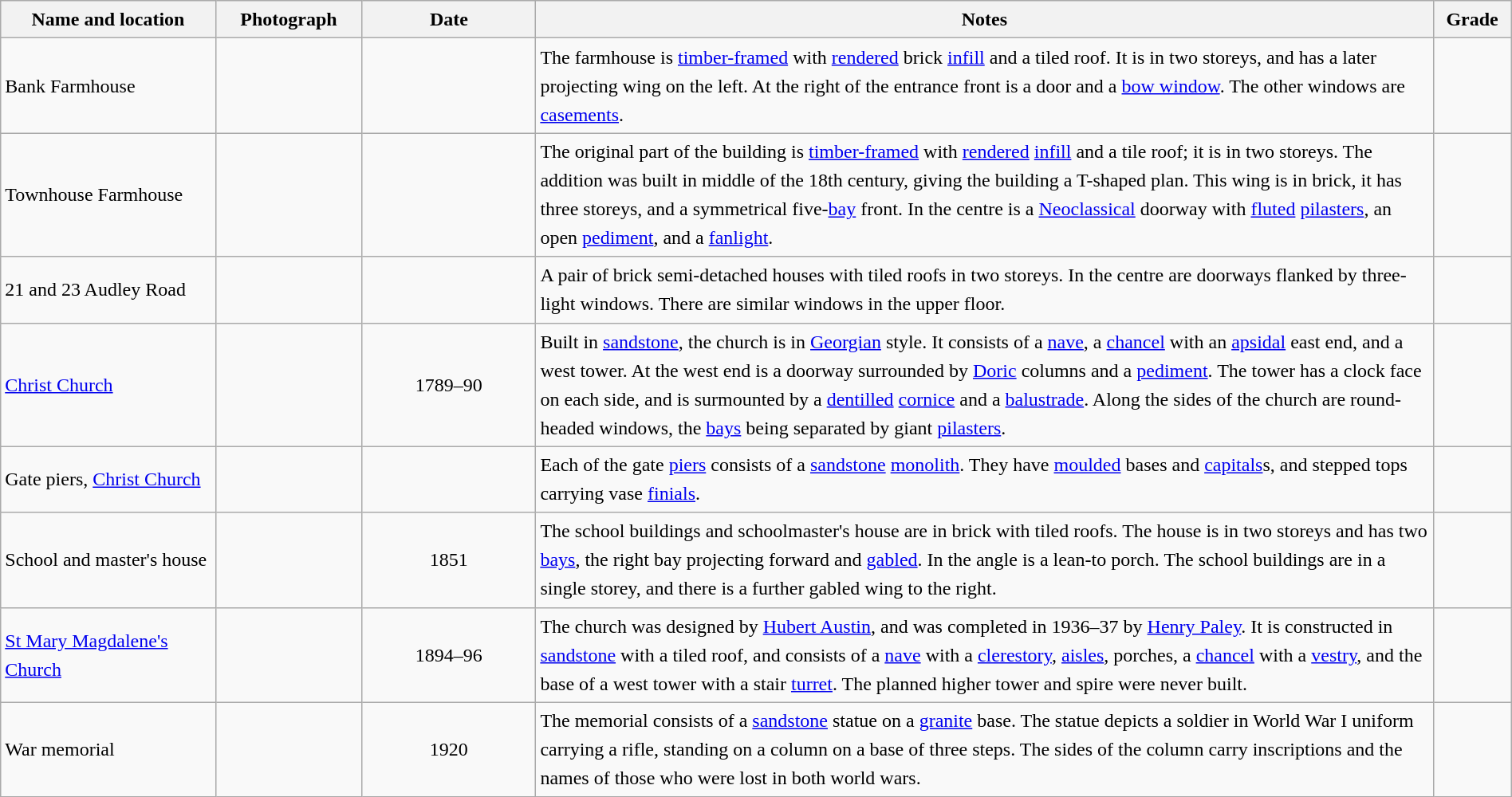<table class="wikitable sortable plainrowheaders" style="width:100%;border:0px;text-align:left;line-height:150%;">
<tr>
<th scope="col"  style="width:150px">Name and location</th>
<th scope="col"  style="width:100px" class="unsortable">Photograph</th>
<th scope="col"  style="width:120px">Date</th>
<th scope="col"  style="width:650px" class="unsortable">Notes</th>
<th scope="col"  style="width:50px">Grade</th>
</tr>
<tr>
<td>Bank Farmhouse<br><small></small></td>
<td></td>
<td align="center"></td>
<td>The farmhouse is <a href='#'>timber-framed</a> with <a href='#'>rendered</a> brick <a href='#'>infill</a> and a tiled roof.  It is in two storeys, and has a later projecting wing on the left.  At the right of the entrance front is a door and a <a href='#'>bow window</a>.  The other windows are <a href='#'>casements</a>.</td>
<td align="center" ></td>
</tr>
<tr>
<td>Townhouse Farmhouse<br><small></small></td>
<td></td>
<td align="center"></td>
<td>The original part of the building is <a href='#'>timber-framed</a> with <a href='#'>rendered</a> <a href='#'>infill</a> and a tile roof; it is in two storeys.  The addition was built in middle of the 18th century, giving the building a T-shaped plan.  This wing is in brick, it has three storeys, and a symmetrical five-<a href='#'>bay</a> front.  In the centre is a <a href='#'>Neoclassical</a> doorway with <a href='#'>fluted</a> <a href='#'>pilasters</a>, an open <a href='#'>pediment</a>, and a <a href='#'>fanlight</a>.</td>
<td align="center" ></td>
</tr>
<tr>
<td>21 and 23 Audley Road<br><small></small></td>
<td></td>
<td align="center"></td>
<td>A pair of brick semi-detached houses with tiled roofs in two storeys.  In the centre are doorways flanked by three-light windows.  There are similar windows in the upper floor.</td>
<td align="center" ></td>
</tr>
<tr>
<td><a href='#'>Christ Church</a><br><small></small></td>
<td></td>
<td align="center">1789–90</td>
<td>Built in <a href='#'>sandstone</a>, the church is in <a href='#'>Georgian</a> style.  It consists of a <a href='#'>nave</a>, a <a href='#'>chancel</a> with an <a href='#'>apsidal</a> east end, and a west tower.  At the west end is a doorway surrounded by <a href='#'>Doric</a> columns and a <a href='#'>pediment</a>.  The tower has a clock face on each side, and is surmounted by a <a href='#'>dentilled</a> <a href='#'>cornice</a> and a <a href='#'>balustrade</a>.  Along the sides of the church are round-headed windows, the <a href='#'>bays</a> being separated by giant <a href='#'>pilasters</a>.</td>
<td align="center" ></td>
</tr>
<tr>
<td>Gate piers, <a href='#'>Christ Church</a><br><small></small></td>
<td></td>
<td align="center"></td>
<td>Each of the gate <a href='#'>piers</a> consists of a <a href='#'>sandstone</a> <a href='#'>monolith</a>.  They have <a href='#'>moulded</a> bases and <a href='#'>capitals</a>s, and stepped tops carrying vase <a href='#'>finials</a>.</td>
<td align="center" ></td>
</tr>
<tr>
<td>School and master's house<br><small></small></td>
<td></td>
<td align="center">1851</td>
<td>The school buildings and schoolmaster's house are in brick with tiled roofs.  The house is in two storeys and has two <a href='#'>bays</a>, the right bay projecting forward and <a href='#'>gabled</a>.  In the angle is a lean-to porch.  The school buildings are in a single storey, and there is a further gabled wing to the right.</td>
<td align="center" ></td>
</tr>
<tr>
<td><a href='#'>St Mary Magdalene's Church</a><br><small></small></td>
<td></td>
<td align="center">1894–96</td>
<td>The church was designed by <a href='#'>Hubert Austin</a>, and was completed in 1936–37 by <a href='#'>Henry Paley</a>.  It is constructed in <a href='#'>sandstone</a> with a tiled roof, and consists of a <a href='#'>nave</a> with a <a href='#'>clerestory</a>, <a href='#'>aisles</a>, porches, a <a href='#'>chancel</a> with a <a href='#'>vestry</a>, and the base of a west tower with a stair <a href='#'>turret</a>.  The planned higher tower and spire were never built.</td>
<td align="center" ></td>
</tr>
<tr>
<td>War memorial<br><small></small></td>
<td></td>
<td align="center">1920</td>
<td>The memorial consists of a <a href='#'>sandstone</a> statue on a <a href='#'>granite</a> base.  The statue depicts a soldier in World War I uniform carrying a rifle, standing on a column on a base of three steps.  The sides of the column carry inscriptions and the names of those who were lost in both world wars.</td>
<td align="center" ></td>
</tr>
<tr>
</tr>
</table>
